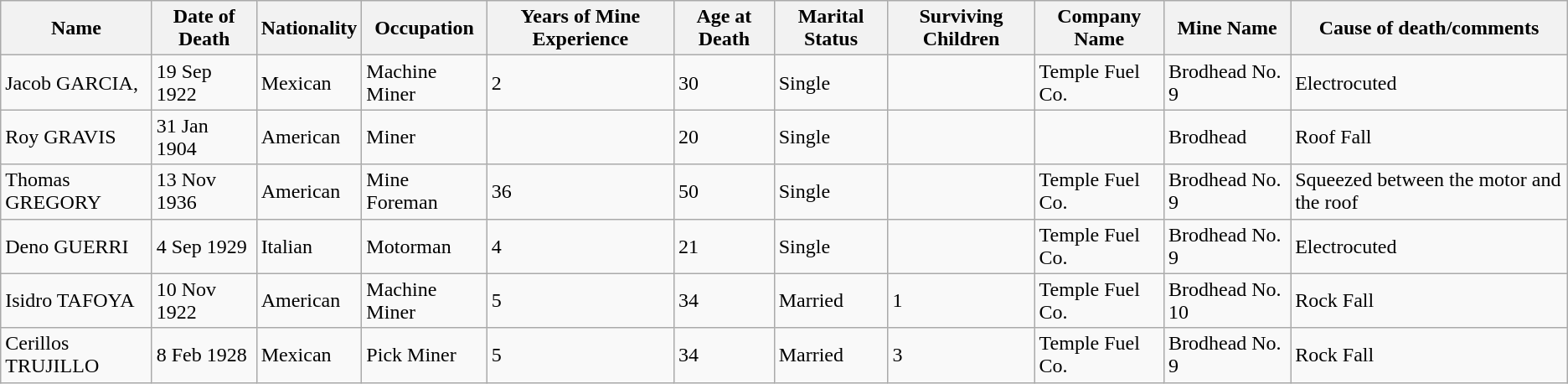<table class="wikitable">
<tr>
<th>Name</th>
<th>Date of Death</th>
<th>Nationality</th>
<th>Occupation</th>
<th>Years of Mine Experience</th>
<th>Age at Death</th>
<th>Marital Status</th>
<th>Surviving Children</th>
<th>Company Name</th>
<th>Mine Name</th>
<th>Cause of death/comments</th>
</tr>
<tr>
<td>Jacob GARCIA,</td>
<td>19 Sep 1922</td>
<td>Mexican</td>
<td>Machine Miner</td>
<td>2</td>
<td>30</td>
<td>Single</td>
<td></td>
<td>Temple Fuel Co.</td>
<td>Brodhead No. 9</td>
<td>Electrocuted</td>
</tr>
<tr>
<td>Roy GRAVIS</td>
<td>31 Jan 1904</td>
<td>American</td>
<td>Miner</td>
<td></td>
<td>20</td>
<td>Single</td>
<td></td>
<td></td>
<td>Brodhead</td>
<td>Roof Fall</td>
</tr>
<tr>
<td>Thomas GREGORY</td>
<td>13 Nov 1936</td>
<td>American</td>
<td>Mine Foreman</td>
<td>36</td>
<td>50</td>
<td>Single</td>
<td></td>
<td>Temple Fuel Co.</td>
<td>Brodhead No. 9</td>
<td>Squeezed between the motor and the roof</td>
</tr>
<tr>
<td>Deno GUERRI</td>
<td>4 Sep 1929</td>
<td>Italian</td>
<td>Motorman</td>
<td>4</td>
<td>21</td>
<td>Single</td>
<td></td>
<td>Temple Fuel Co.</td>
<td>Brodhead No. 9</td>
<td>Electrocuted</td>
</tr>
<tr>
<td>Isidro TAFOYA</td>
<td>10 Nov 1922</td>
<td>American</td>
<td>Machine Miner</td>
<td>5</td>
<td>34</td>
<td>Married</td>
<td>1</td>
<td>Temple Fuel Co.</td>
<td>Brodhead No. 10</td>
<td>Rock Fall</td>
</tr>
<tr>
<td>Cerillos TRUJILLO</td>
<td>8 Feb 1928</td>
<td>Mexican</td>
<td>Pick Miner</td>
<td>5</td>
<td>34</td>
<td>Married</td>
<td>3</td>
<td>Temple Fuel Co.</td>
<td>Brodhead No. 9</td>
<td>Rock Fall</td>
</tr>
</table>
